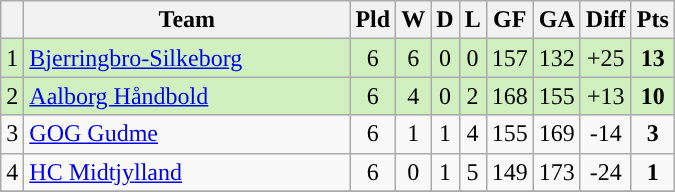<table class="wikitable sortable" style="text-align:center">
<tr>
<th></th>
<th width="210">Team</th>
<th>Pld</th>
<th>W</th>
<th>D</th>
<th>L</th>
<th>GF</th>
<th>GA</th>
<th>Diff</th>
<th>Pts</th>
</tr>
<tr style="background: #D0F0C0;">
<td>1</td>
<td align=left><a href='#'>Bjerringbro-Silkeborg</a></td>
<td>6</td>
<td>6</td>
<td>0</td>
<td>0</td>
<td>157</td>
<td>132</td>
<td>+25</td>
<td><strong>13</strong></td>
</tr>
<tr style="background: #D0F0C0;">
<td>2</td>
<td align=left><a href='#'>Aalborg Håndbold</a></td>
<td>6</td>
<td>4</td>
<td>0</td>
<td>2</td>
<td>168</td>
<td>155</td>
<td>+13</td>
<td><strong>10</strong></td>
</tr>
<tr style="background:">
<td>3</td>
<td align=left><a href='#'>GOG Gudme</a></td>
<td>6</td>
<td>1</td>
<td>1</td>
<td>4</td>
<td>155</td>
<td>169</td>
<td>-14</td>
<td><strong>3</strong></td>
</tr>
<tr style="background:">
<td>4</td>
<td align=left><a href='#'>HC Midtjylland</a></td>
<td>6</td>
<td>0</td>
<td>1</td>
<td>5</td>
<td>149</td>
<td>173</td>
<td>-24</td>
<td><strong>1</strong></td>
</tr>
<tr style="background:">
</tr>
</table>
